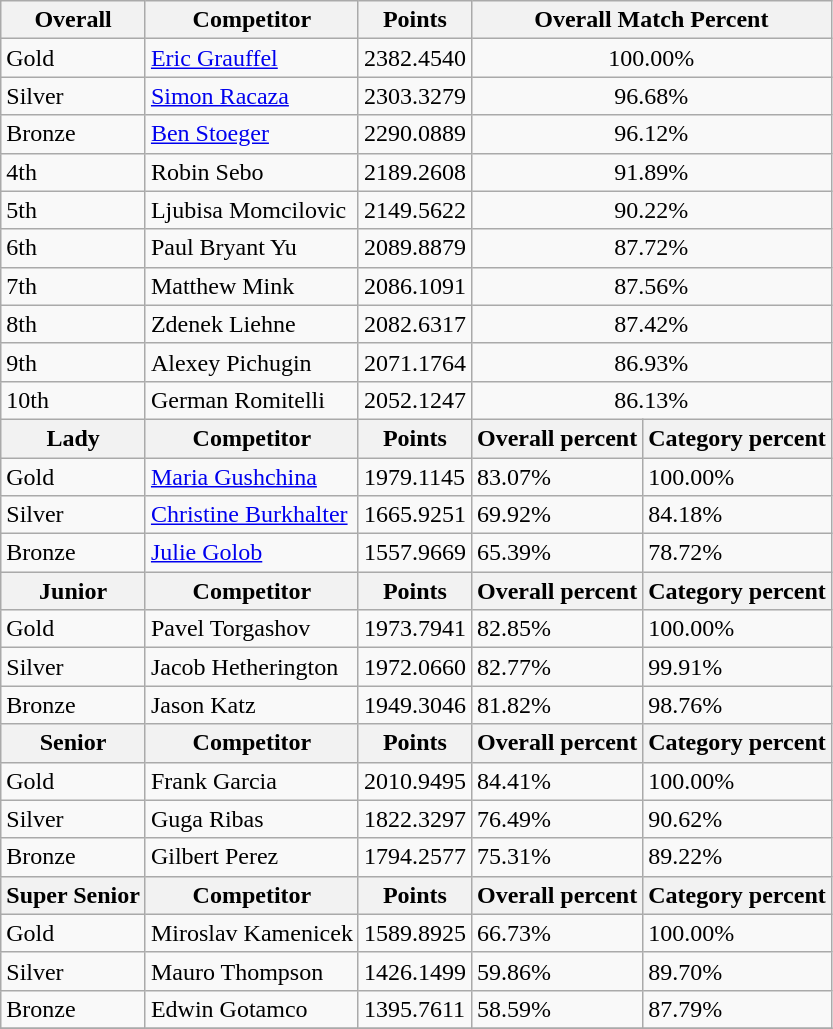<table class="wikitable sortable" style="text-align: left;">
<tr>
<th>Overall</th>
<th>Competitor</th>
<th>Points</th>
<th colspan="2">Overall Match Percent</th>
</tr>
<tr>
<td> Gold</td>
<td><a href='#'>Eric Grauffel</a></td>
<td>2382.4540</td>
<td colspan="2" style="text-align: center;">100.00%</td>
</tr>
<tr>
<td> Silver</td>
<td><a href='#'>Simon Racaza</a></td>
<td>2303.3279</td>
<td colspan="2" style="text-align: center;">96.68%</td>
</tr>
<tr>
<td> Bronze</td>
<td><a href='#'>Ben Stoeger</a></td>
<td>2290.0889</td>
<td colspan="2" style="text-align: center;">96.12%</td>
</tr>
<tr>
<td>4th</td>
<td>Robin Sebo</td>
<td>2189.2608</td>
<td colspan="2" style="text-align: center;">91.89%</td>
</tr>
<tr>
<td>5th</td>
<td>Ljubisa Momcilovic</td>
<td>2149.5622</td>
<td colspan="2" style="text-align: center;">90.22%</td>
</tr>
<tr>
<td>6th</td>
<td>Paul Bryant Yu</td>
<td>2089.8879</td>
<td colspan="2" style="text-align: center;">87.72%</td>
</tr>
<tr>
<td>7th</td>
<td>Matthew Mink</td>
<td>2086.1091</td>
<td colspan="2" style="text-align: center;">87.56%</td>
</tr>
<tr>
<td>8th</td>
<td>Zdenek Liehne</td>
<td>2082.6317</td>
<td colspan="2" style="text-align: center;">87.42%</td>
</tr>
<tr>
<td>9th</td>
<td>Alexey Pichugin</td>
<td>2071.1764</td>
<td colspan="2" style="text-align: center;">86.93%</td>
</tr>
<tr>
<td>10th</td>
<td>German Romitelli</td>
<td>2052.1247</td>
<td colspan="2" style="text-align: center;">86.13%</td>
</tr>
<tr>
<th>Lady</th>
<th>Competitor</th>
<th>Points</th>
<th>Overall percent</th>
<th>Category percent</th>
</tr>
<tr>
<td> Gold</td>
<td><a href='#'>Maria Gushchina</a></td>
<td>1979.1145</td>
<td>83.07%</td>
<td>100.00%</td>
</tr>
<tr>
<td> Silver</td>
<td><a href='#'>Christine Burkhalter</a></td>
<td>1665.9251</td>
<td>69.92%</td>
<td>84.18%</td>
</tr>
<tr>
<td> Bronze</td>
<td><a href='#'>Julie Golob</a></td>
<td>1557.9669</td>
<td>65.39%</td>
<td>78.72%</td>
</tr>
<tr>
<th>Junior</th>
<th>Competitor</th>
<th>Points</th>
<th>Overall percent</th>
<th>Category percent</th>
</tr>
<tr>
<td> Gold</td>
<td>Pavel Torgashov</td>
<td>1973.7941</td>
<td>82.85%</td>
<td>100.00%</td>
</tr>
<tr>
<td> Silver</td>
<td>Jacob Hetherington</td>
<td>1972.0660</td>
<td>82.77%</td>
<td>99.91%</td>
</tr>
<tr>
<td> Bronze</td>
<td>Jason Katz</td>
<td>1949.3046</td>
<td>81.82%</td>
<td>98.76%</td>
</tr>
<tr>
<th>Senior</th>
<th>Competitor</th>
<th>Points</th>
<th>Overall percent</th>
<th>Category percent</th>
</tr>
<tr>
<td> Gold</td>
<td>Frank Garcia</td>
<td>2010.9495</td>
<td>84.41%</td>
<td>100.00%</td>
</tr>
<tr>
<td> Silver</td>
<td>Guga Ribas</td>
<td>1822.3297</td>
<td>76.49%</td>
<td>90.62%</td>
</tr>
<tr>
<td> Bronze</td>
<td>Gilbert Perez</td>
<td>1794.2577</td>
<td>75.31%</td>
<td>89.22%</td>
</tr>
<tr>
<th>Super Senior</th>
<th>Competitor</th>
<th>Points</th>
<th>Overall percent</th>
<th>Category percent</th>
</tr>
<tr>
<td> Gold</td>
<td>Miroslav Kamenicek</td>
<td>1589.8925</td>
<td>66.73%</td>
<td>100.00%</td>
</tr>
<tr>
<td> Silver</td>
<td>Mauro Thompson</td>
<td>1426.1499</td>
<td>59.86%</td>
<td>89.70%</td>
</tr>
<tr>
<td> Bronze</td>
<td>Edwin Gotamco</td>
<td>1395.7611</td>
<td>58.59%</td>
<td>87.79%</td>
</tr>
<tr>
</tr>
</table>
